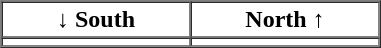<table border="1" cellpadding="2" cellspacing="0">
<tr>
<th>↓ South</th>
<th>North ↑</th>
</tr>
<tr>
<td align="center" width="120pt"></td>
<td align="center" width="120pt"></td>
</tr>
<tr>
</tr>
</table>
